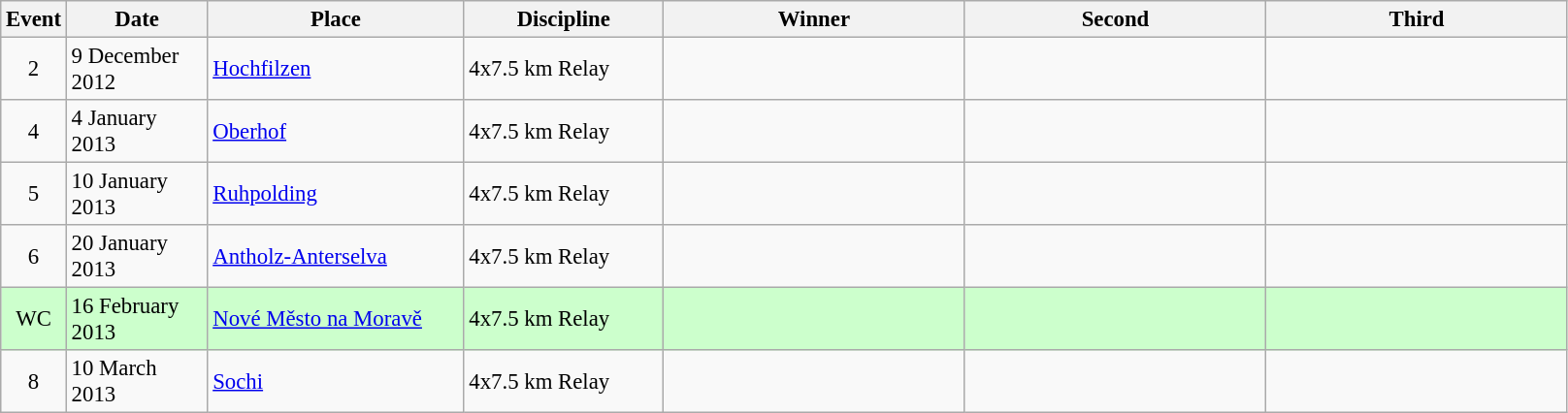<table class="wikitable" style="font-size:95%;">
<tr>
<th width="30">Event</th>
<th width="90">Date</th>
<th width="169">Place</th>
<th width="130">Discipline</th>
<th width="200">Winner</th>
<th width="200">Second</th>
<th width="200">Third</th>
</tr>
<tr>
<td align=center>2</td>
<td>9 December 2012</td>
<td> <a href='#'>Hochfilzen</a></td>
<td>4x7.5 km Relay</td>
<td></td>
<td></td>
<td></td>
</tr>
<tr>
<td align=center>4</td>
<td>4 January 2013</td>
<td> <a href='#'>Oberhof</a></td>
<td>4x7.5 km Relay</td>
<td></td>
<td></td>
<td></td>
</tr>
<tr>
<td align=center>5</td>
<td>10 January 2013</td>
<td> <a href='#'>Ruhpolding</a></td>
<td>4x7.5 km Relay</td>
<td></td>
<td></td>
<td></td>
</tr>
<tr>
<td align=center>6</td>
<td>20 January 2013</td>
<td> <a href='#'>Antholz-Anterselva</a></td>
<td>4x7.5 km Relay</td>
<td></td>
<td></td>
<td></td>
</tr>
<tr style="background:#CCFFCC">
<td align=center>WC</td>
<td>16 February 2013</td>
<td> <a href='#'>Nové Město na Moravě</a></td>
<td>4x7.5 km Relay</td>
<td></td>
<td></td>
<td></td>
</tr>
<tr>
<td align=center>8</td>
<td>10 March 2013</td>
<td> <a href='#'>Sochi</a></td>
<td>4x7.5 km Relay</td>
<td></td>
<td></td>
<td></td>
</tr>
</table>
